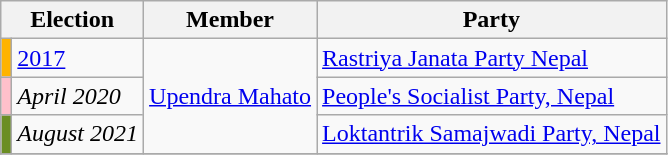<table class="wikitable">
<tr>
<th colspan="2">Election</th>
<th>Member</th>
<th>Party</th>
</tr>
<tr>
<td style="background-color:#ffb300"></td>
<td><a href='#'>2017</a></td>
<td rowspan="3"><a href='#'>Upendra Mahato</a></td>
<td><a href='#'>Rastriya Janata Party Nepal</a></td>
</tr>
<tr>
<td style="background-color:pink"></td>
<td><em>April 2020</em></td>
<td><a href='#'>People's Socialist Party, Nepal</a></td>
</tr>
<tr>
<td style="background-color:olivedrab"></td>
<td><em>August 2021</em></td>
<td><a href='#'>Loktantrik Samajwadi Party, Nepal</a></td>
</tr>
<tr>
</tr>
</table>
